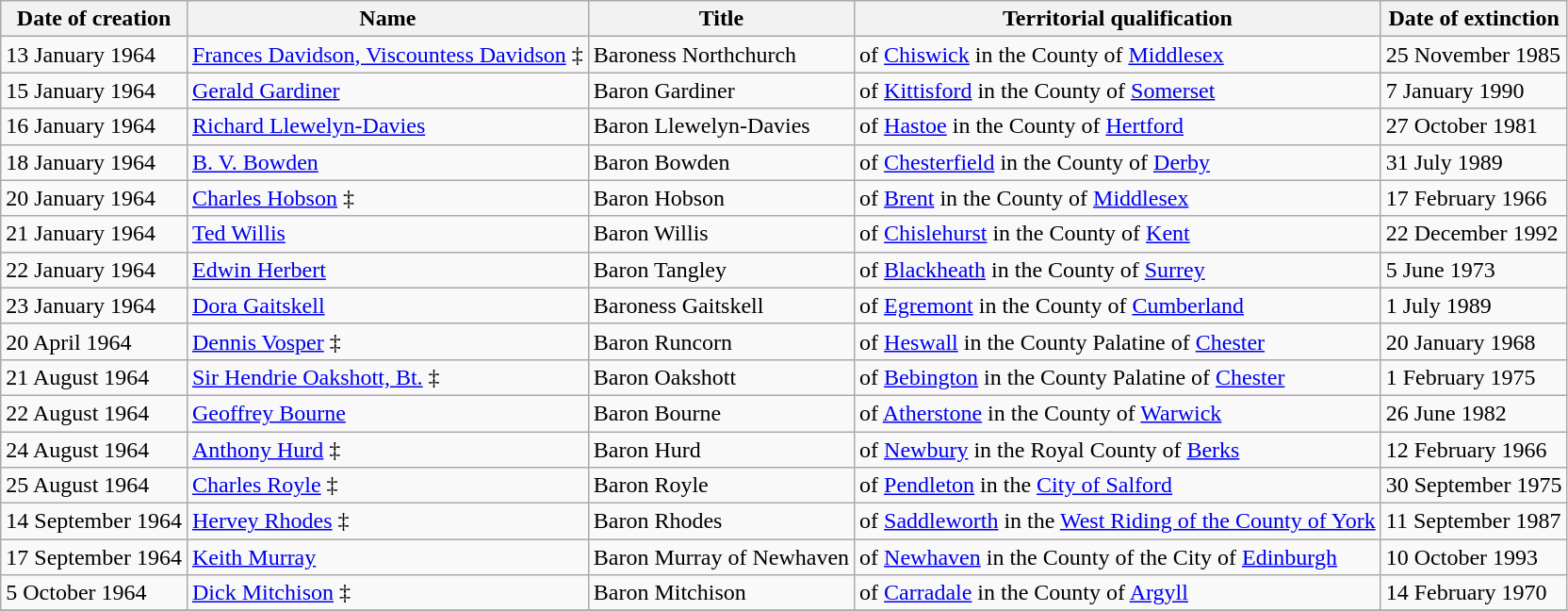<table class="wikitable sortable sticky-header">
<tr>
<th>Date of creation</th>
<th>Name</th>
<th>Title</th>
<th>Territorial qualification</th>
<th>Date of extinction</th>
</tr>
<tr>
<td>13 January 1964</td>
<td><a href='#'>Frances Davidson, Viscountess Davidson</a> ‡ </td>
<td>Baroness Northchurch</td>
<td>of <a href='#'>Chiswick</a> in the County of <a href='#'>Middlesex</a></td>
<td>25 November 1985</td>
</tr>
<tr>
<td>15 January 1964</td>
<td><a href='#'>Gerald Gardiner</a></td>
<td>Baron Gardiner</td>
<td>of <a href='#'>Kittisford</a> in the County of <a href='#'>Somerset</a></td>
<td>7 January 1990</td>
</tr>
<tr>
<td>16 January 1964</td>
<td><a href='#'>Richard Llewelyn-Davies</a> </td>
<td>Baron Llewelyn-Davies</td>
<td>of <a href='#'>Hastoe</a> in the County of <a href='#'>Hertford</a></td>
<td>27 October 1981</td>
</tr>
<tr>
<td>18 January 1964</td>
<td><a href='#'>B. V. Bowden</a></td>
<td>Baron Bowden</td>
<td>of <a href='#'>Chesterfield</a> in the County of <a href='#'>Derby</a></td>
<td>31 July 1989</td>
</tr>
<tr>
<td>20 January 1964</td>
<td><a href='#'>Charles Hobson</a> ‡</td>
<td>Baron Hobson</td>
<td>of <a href='#'>Brent</a> in the County of <a href='#'>Middlesex</a></td>
<td>17 February 1966</td>
</tr>
<tr>
<td>21 January 1964</td>
<td><a href='#'>Ted Willis</a></td>
<td>Baron Willis</td>
<td>of <a href='#'>Chislehurst</a> in the County of <a href='#'>Kent</a></td>
<td>22 December 1992</td>
</tr>
<tr>
<td>22 January 1964</td>
<td><a href='#'>Edwin Herbert</a></td>
<td>Baron Tangley</td>
<td>of <a href='#'>Blackheath</a> in the County of <a href='#'>Surrey</a></td>
<td>5 June 1973</td>
</tr>
<tr>
<td>23 January 1964</td>
<td><a href='#'>Dora Gaitskell</a></td>
<td>Baroness Gaitskell</td>
<td>of <a href='#'>Egremont</a> in the County of <a href='#'>Cumberland</a></td>
<td>1 July 1989</td>
</tr>
<tr>
<td>20 April 1964</td>
<td><a href='#'>Dennis Vosper</a> ‡</td>
<td>Baron Runcorn</td>
<td>of <a href='#'>Heswall</a> in the County Palatine of <a href='#'>Chester</a></td>
<td>20 January 1968</td>
</tr>
<tr>
<td>21 August 1964</td>
<td><a href='#'>Sir Hendrie Oakshott, Bt.</a> ‡</td>
<td>Baron Oakshott</td>
<td>of <a href='#'>Bebington</a> in the County Palatine of <a href='#'>Chester</a></td>
<td>1 February 1975</td>
</tr>
<tr>
<td>22 August 1964</td>
<td><a href='#'>Geoffrey Bourne</a></td>
<td>Baron Bourne</td>
<td>of <a href='#'>Atherstone</a> in the County of <a href='#'>Warwick</a></td>
<td>26 June 1982</td>
</tr>
<tr>
<td>24 August 1964</td>
<td><a href='#'>Anthony Hurd</a> ‡ </td>
<td>Baron Hurd</td>
<td>of <a href='#'>Newbury</a> in the Royal County of <a href='#'>Berks</a></td>
<td>12 February 1966</td>
</tr>
<tr>
<td>25 August 1964</td>
<td><a href='#'>Charles Royle</a> ‡</td>
<td>Baron Royle</td>
<td>of <a href='#'>Pendleton</a> in the <a href='#'>City of Salford</a></td>
<td>30 September 1975</td>
</tr>
<tr>
<td>14 September 1964</td>
<td><a href='#'>Hervey Rhodes</a> ‡</td>
<td>Baron Rhodes</td>
<td>of <a href='#'>Saddleworth</a> in the <a href='#'>West Riding of the County of York</a></td>
<td>11 September 1987</td>
</tr>
<tr>
<td>17 September 1964</td>
<td><a href='#'>Keith Murray</a></td>
<td>Baron Murray of Newhaven</td>
<td>of <a href='#'>Newhaven</a> in the County of the City of <a href='#'>Edinburgh</a></td>
<td>10 October 1993</td>
</tr>
<tr>
<td>5 October 1964</td>
<td><a href='#'>Dick Mitchison</a> ‡</td>
<td>Baron Mitchison</td>
<td>of <a href='#'>Carradale</a> in the County of <a href='#'>Argyll</a></td>
<td>14 February 1970</td>
</tr>
<tr>
</tr>
</table>
